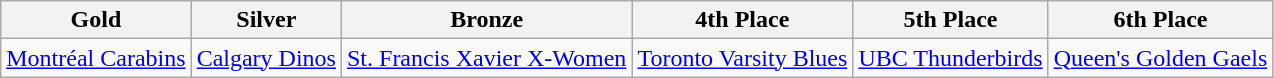<table class="wikitable">
<tr>
<th> Gold</th>
<th> Silver</th>
<th> Bronze</th>
<th>4th Place</th>
<th>5th Place</th>
<th>6th Place</th>
</tr>
<tr>
<td><a href='#'>Montréal Carabins</a></td>
<td><a href='#'>Calgary Dinos</a></td>
<td><a href='#'>St. Francis Xavier X-Women</a></td>
<td><a href='#'>Toronto Varsity Blues</a></td>
<td><a href='#'>UBC Thunderbirds</a></td>
<td><a href='#'>Queen's Golden Gaels</a></td>
</tr>
</table>
